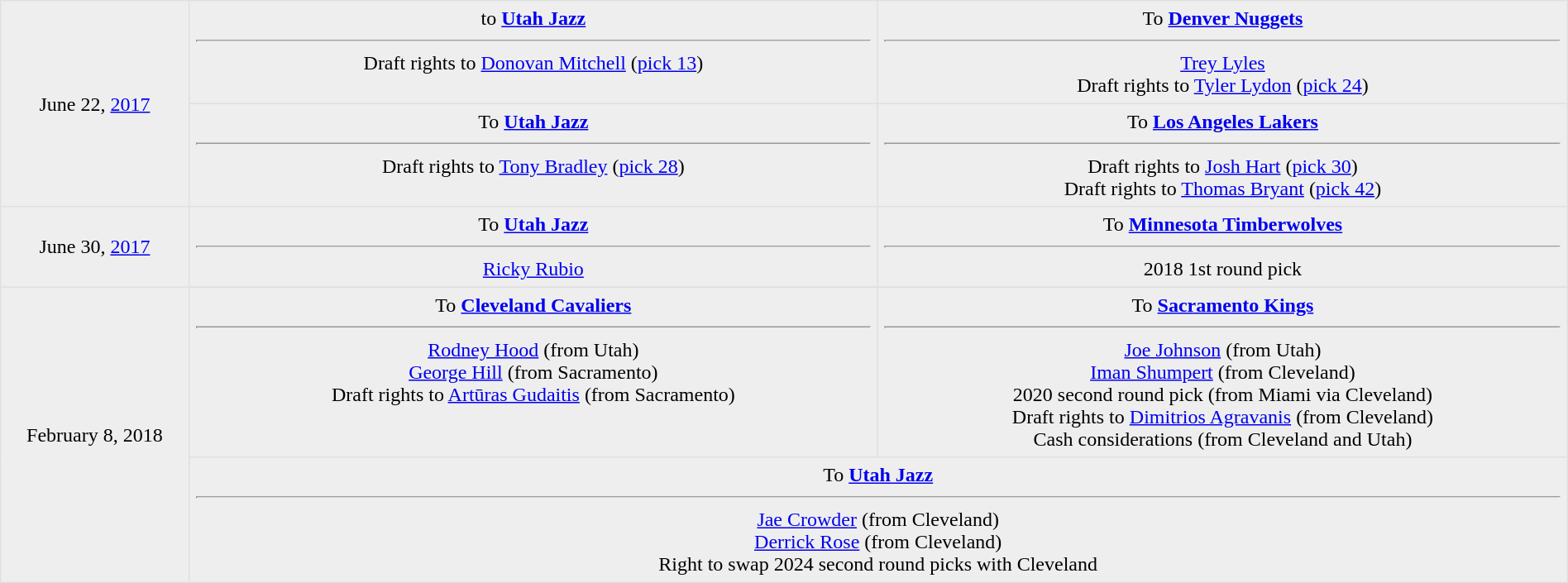<table border=1 style="border-collapse:collapse; text-align: center; width: 100%" bordercolor="#DFDFDF"  cellpadding="5">
<tr bgcolor="eeeeee">
<td style="width:12%" rowspan=2>June 22, <a href='#'>2017</a></td>
<td style="width:44%" valign="top">to <strong><a href='#'>Utah Jazz</a></strong><hr>Draft rights to <a href='#'>Donovan Mitchell</a> (<a href='#'>pick 13</a>)</td>
<td style="width:44%" valign="top">To <strong><a href='#'>Denver Nuggets</a></strong><hr><a href='#'>Trey Lyles</a><br>Draft rights to <a href='#'>Tyler Lydon</a> (<a href='#'>pick 24</a>)</td>
</tr>
<tr style="background:#eee;">
<td style="width:44%; vertical-align:top;">To <strong><a href='#'>Utah Jazz</a></strong><hr>Draft rights to <a href='#'>Tony Bradley</a> (<a href='#'>pick 28</a>)</td>
<td style="width:44%; vertical-align:top;">To <strong><a href='#'>Los Angeles Lakers</a></strong><hr>Draft rights to <a href='#'>Josh Hart</a> (<a href='#'>pick 30</a>)<br>Draft rights to <a href='#'>Thomas Bryant</a> (<a href='#'>pick 42</a>)</td>
</tr>
<tr style="background:#eee;">
<td style="width:12%">June 30, <a href='#'>2017</a></td>
<td style="width:44; vertical-align:top;">To <strong><a href='#'>Utah Jazz</a></strong><hr><a href='#'>Ricky Rubio</a></td>
<td style="width:44; vertical-align:top;">To <strong><a href='#'>Minnesota Timberwolves</a></strong><hr>2018 1st round pick</td>
</tr>
<tr style="background:#eee;">
<td style="width:12%" rowspan=3>February 8, 2018 </td>
</tr>
<tr style="background:#eee;">
<td style="width:44%" valign="top">To <strong><a href='#'>Cleveland Cavaliers</a></strong><hr><a href='#'>Rodney Hood</a> (from Utah)<br><a href='#'>George Hill</a> (from Sacramento)<br>Draft rights to <a href='#'>Artūras Gudaitis</a> (from Sacramento)</td>
<td style="width:44%" valign="top">To <strong><a href='#'>Sacramento Kings</a></strong><hr><a href='#'>Joe Johnson</a> (from Utah)<br><a href='#'>Iman Shumpert</a> (from Cleveland)<br>2020 second round pick (from Miami via Cleveland)<br>Draft rights to <a href='#'>Dimitrios Agravanis</a> (from Cleveland)<br>Cash considerations (from Cleveland and Utah)</td>
</tr>
<tr style="background:#eee;">
<td colspan="2" vertical-align:top;">To <strong><a href='#'>Utah Jazz</a></strong><hr><a href='#'>Jae Crowder</a> (from Cleveland)<br><a href='#'>Derrick Rose</a> (from Cleveland)<br>Right to swap 2024 second round picks with Cleveland</td>
</tr>
</table>
